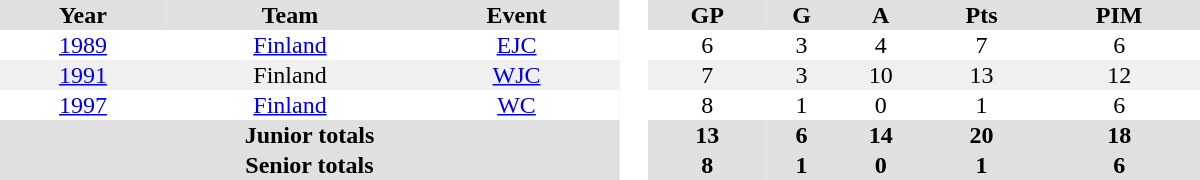<table border="0" cellpadding="1" cellspacing="0" style="text-align:center; width:50em">
<tr ALIGN="center" bgcolor="#e0e0e0">
<th>Year</th>
<th>Team</th>
<th>Event</th>
<th rowspan="99" bgcolor="#ffffff"> </th>
<th>GP</th>
<th>G</th>
<th>A</th>
<th>Pts</th>
<th>PIM</th>
</tr>
<tr>
<td><a href='#'>1989</a></td>
<td><a href='#'>Finland</a></td>
<td><a href='#'>EJC</a></td>
<td>6</td>
<td>3</td>
<td>4</td>
<td>7</td>
<td>6</td>
</tr>
<tr bgcolor="#f0f0f0">
<td><a href='#'>1991</a></td>
<td>Finland</td>
<td><a href='#'>WJC</a></td>
<td>7</td>
<td>3</td>
<td>10</td>
<td>13</td>
<td>12</td>
</tr>
<tr>
<td><a href='#'>1997</a></td>
<td><a href='#'>Finland</a></td>
<td><a href='#'>WC</a></td>
<td>8</td>
<td>1</td>
<td>0</td>
<td>1</td>
<td>6</td>
</tr>
<tr bgcolor="#e0e0e0">
<th colspan=3>Junior totals</th>
<th>13</th>
<th>6</th>
<th>14</th>
<th>20</th>
<th>18</th>
</tr>
<tr bgcolor="#e0e0e0">
<th colspan=3>Senior totals</th>
<th>8</th>
<th>1</th>
<th>0</th>
<th>1</th>
<th>6</th>
</tr>
</table>
